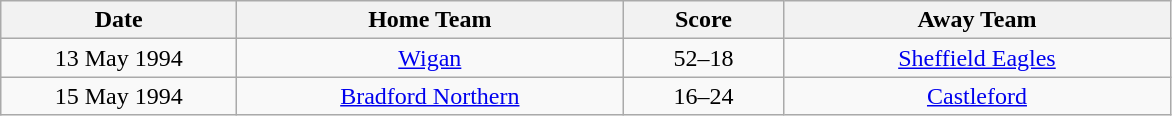<table class="wikitable" style="text-align: center">
<tr>
<th width=150>Date</th>
<th width=250>Home Team</th>
<th width=100>Score</th>
<th width=250>Away Team</th>
</tr>
<tr>
<td>13 May 1994</td>
<td><a href='#'>Wigan</a></td>
<td>52–18</td>
<td><a href='#'>Sheffield Eagles</a></td>
</tr>
<tr>
<td>15 May 1994</td>
<td><a href='#'>Bradford Northern</a></td>
<td>16–24</td>
<td><a href='#'>Castleford</a></td>
</tr>
</table>
